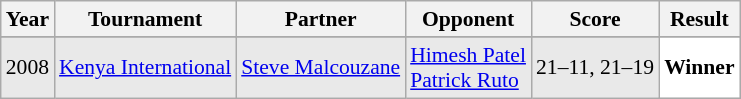<table class="sortable wikitable" style="font-size: 90%;">
<tr>
<th>Year</th>
<th>Tournament</th>
<th>Partner</th>
<th>Opponent</th>
<th>Score</th>
<th>Result</th>
</tr>
<tr>
</tr>
<tr style="background:#E9E9E9">
<td align="center">2008</td>
<td align="left"><a href='#'>Kenya International</a></td>
<td align="left"> <a href='#'>Steve Malcouzane</a></td>
<td align="left"> <a href='#'>Himesh Patel</a><br> <a href='#'>Patrick Ruto</a></td>
<td align="left">21–11, 21–19</td>
<td style="text-align:left; background:white"> <strong>Winner</strong></td>
</tr>
</table>
